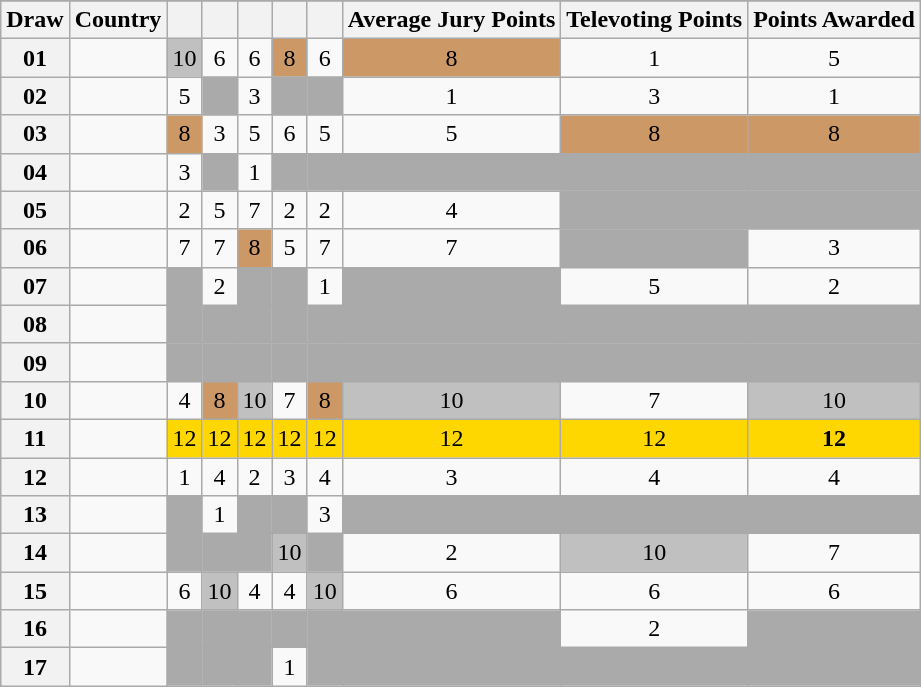<table class="sortable wikitable collapsible plainrowheaders" style="text-align:center;">
<tr>
</tr>
<tr>
<th scope="col">Draw</th>
<th scope="col">Country</th>
<th scope="col"><small></small></th>
<th scope="col"><small></small></th>
<th scope="col"><small></small></th>
<th scope="col"><small></small></th>
<th scope="col"><small></small></th>
<th scope="col">Average Jury Points</th>
<th scope="col">Televoting Points</th>
<th scope="col">Points Awarded</th>
</tr>
<tr>
<th scope="row" style="text-align:center;">01</th>
<td style="text-align:left;"></td>
<td style="background:silver;">10</td>
<td>6</td>
<td>6</td>
<td style="background:#CC9966;">8</td>
<td>6</td>
<td style="background:#CC9966;">8</td>
<td>1</td>
<td>5</td>
</tr>
<tr>
<th scope="row" style="text-align:center;">02</th>
<td style="text-align:left;"></td>
<td>5</td>
<td style="background:#AAAAAA;"></td>
<td>3</td>
<td style="background:#AAAAAA;"></td>
<td style="background:#AAAAAA;"></td>
<td>1</td>
<td>3</td>
<td>1</td>
</tr>
<tr>
<th scope="row" style="text-align:center;">03</th>
<td style="text-align:left;"></td>
<td style="background:#CC9966;">8</td>
<td>3</td>
<td>5</td>
<td>6</td>
<td>5</td>
<td>5</td>
<td style="background:#CC9966;">8</td>
<td style="background:#CC9966;">8</td>
</tr>
<tr>
<th scope="row" style="text-align:center;">04</th>
<td style="text-align:left;"></td>
<td>3</td>
<td style="background:#AAAAAA;"></td>
<td>1</td>
<td style="background:#AAAAAA;"></td>
<td style="background:#AAAAAA;"></td>
<td style="background:#AAAAAA;"></td>
<td style="background:#AAAAAA;"></td>
<td style="background:#AAAAAA;"></td>
</tr>
<tr>
<th scope="row" style="text-align:center;">05</th>
<td style="text-align:left;"></td>
<td>2</td>
<td>5</td>
<td>7</td>
<td>2</td>
<td>2</td>
<td>4</td>
<td style="background:#AAAAAA;"></td>
<td style="background:#AAAAAA;"></td>
</tr>
<tr>
<th scope="row" style="text-align:center;">06</th>
<td style="text-align:left;"></td>
<td>7</td>
<td>7</td>
<td style="background:#CC9966;">8</td>
<td>5</td>
<td>7</td>
<td>7</td>
<td style="background:#AAAAAA;"></td>
<td>3</td>
</tr>
<tr>
<th scope="row" style="text-align:center;">07</th>
<td style="text-align:left;"></td>
<td style="background:#AAAAAA;"></td>
<td>2</td>
<td style="background:#AAAAAA;"></td>
<td style="background:#AAAAAA;"></td>
<td>1</td>
<td style="background:#AAAAAA;"></td>
<td>5</td>
<td>2</td>
</tr>
<tr class="sortbottom">
<th scope="row" style="text-align:center;">08</th>
<td style="text-align:left;"></td>
<td style="background:#AAAAAA;"></td>
<td style="background:#AAAAAA;"></td>
<td style="background:#AAAAAA;"></td>
<td style="background:#AAAAAA;"></td>
<td style="background:#AAAAAA;"></td>
<td style="background:#AAAAAA;"></td>
<td style="background:#AAAAAA;"></td>
<td style="background:#AAAAAA;"></td>
</tr>
<tr>
<th scope="row" style="text-align:center;">09</th>
<td style="text-align:left;"></td>
<td style="background:#AAAAAA;"></td>
<td style="background:#AAAAAA;"></td>
<td style="background:#AAAAAA;"></td>
<td style="background:#AAAAAA;"></td>
<td style="background:#AAAAAA;"></td>
<td style="background:#AAAAAA;"></td>
<td style="background:#AAAAAA;"></td>
<td style="background:#AAAAAA;"></td>
</tr>
<tr>
<th scope="row" style="text-align:center;">10</th>
<td style="text-align:left;"></td>
<td>4</td>
<td style="background:#CC9966;">8</td>
<td style="background:silver;">10</td>
<td>7</td>
<td style="background:#CC9966;">8</td>
<td style="background:silver;">10</td>
<td>7</td>
<td style="background:silver;">10</td>
</tr>
<tr>
<th scope="row" style="text-align:center;">11</th>
<td style="text-align:left;"></td>
<td style="background:gold;">12</td>
<td style="background:gold;">12</td>
<td style="background:gold;">12</td>
<td style="background:gold;">12</td>
<td style="background:gold;">12</td>
<td style="background:gold;">12</td>
<td style="background:gold;">12</td>
<td style="background:gold;"><strong>12</strong></td>
</tr>
<tr>
<th scope="row" style="text-align:center;">12</th>
<td style="text-align:left;"></td>
<td>1</td>
<td>4</td>
<td>2</td>
<td>3</td>
<td>4</td>
<td>3</td>
<td>4</td>
<td>4</td>
</tr>
<tr>
<th scope="row" style="text-align:center;">13</th>
<td style="text-align:left;"></td>
<td style="background:#AAAAAA;"></td>
<td>1</td>
<td style="background:#AAAAAA;"></td>
<td style="background:#AAAAAA;"></td>
<td>3</td>
<td style="background:#AAAAAA;"></td>
<td style="background:#AAAAAA;"></td>
<td style="background:#AAAAAA;"></td>
</tr>
<tr>
<th scope="row" style="text-align:center;">14</th>
<td style="text-align:left;"></td>
<td style="background:#AAAAAA;"></td>
<td style="background:#AAAAAA;"></td>
<td style="background:#AAAAAA;"></td>
<td style="background:silver;">10</td>
<td style="background:#AAAAAA;"></td>
<td>2</td>
<td style="background:silver;">10</td>
<td>7</td>
</tr>
<tr>
<th scope="row" style="text-align:center;">15</th>
<td style="text-align:left;"></td>
<td>6</td>
<td style="background:silver;">10</td>
<td>4</td>
<td>4</td>
<td style="background:silver;">10</td>
<td>6</td>
<td>6</td>
<td>6</td>
</tr>
<tr>
<th scope="row" style="text-align:center;">16</th>
<td style="text-align:left;"></td>
<td style="background:#AAAAAA;"></td>
<td style="background:#AAAAAA;"></td>
<td style="background:#AAAAAA;"></td>
<td style="background:#AAAAAA;"></td>
<td style="background:#AAAAAA;"></td>
<td style="background:#AAAAAA;"></td>
<td>2</td>
<td style="background:#AAAAAA;"></td>
</tr>
<tr>
<th scope="row" style="text-align:center;">17</th>
<td style="text-align:left;"></td>
<td style="background:#AAAAAA;"></td>
<td style="background:#AAAAAA;"></td>
<td style="background:#AAAAAA;"></td>
<td>1</td>
<td style="background:#AAAAAA;"></td>
<td style="background:#AAAAAA;"></td>
<td style="background:#AAAAAA;"></td>
<td style="background:#AAAAAA;"></td>
</tr>
</table>
